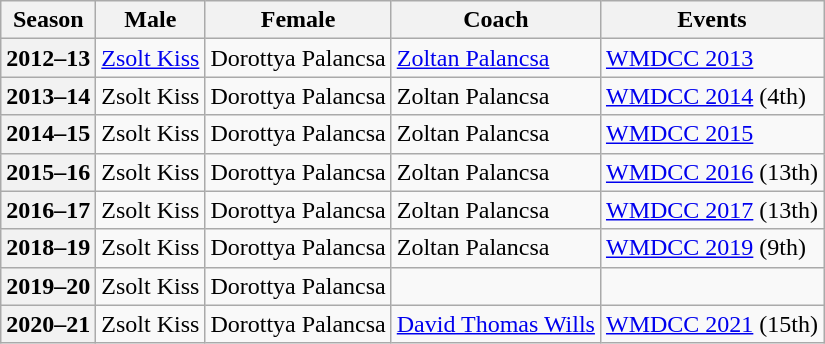<table class="wikitable">
<tr>
<th scope="col">Season</th>
<th scope="col">Male</th>
<th scope="col">Female</th>
<th scope="col">Coach</th>
<th scope="col">Events</th>
</tr>
<tr>
<th scope="row">2012–13</th>
<td><a href='#'>Zsolt Kiss</a></td>
<td>Dorottya Palancsa</td>
<td><a href='#'>Zoltan Palancsa</a></td>
<td><a href='#'>WMDCC 2013</a> </td>
</tr>
<tr>
<th scope="row">2013–14</th>
<td>Zsolt Kiss</td>
<td>Dorottya Palancsa</td>
<td>Zoltan Palancsa</td>
<td><a href='#'>WMDCC 2014</a> (4th)</td>
</tr>
<tr>
<th scope="row">2014–15</th>
<td>Zsolt Kiss</td>
<td>Dorottya Palancsa</td>
<td>Zoltan Palancsa</td>
<td><a href='#'>WMDCC 2015</a> </td>
</tr>
<tr>
<th scope="row">2015–16</th>
<td>Zsolt Kiss</td>
<td>Dorottya Palancsa</td>
<td>Zoltan Palancsa</td>
<td><a href='#'>WMDCC 2016</a> (13th)</td>
</tr>
<tr>
<th scope="row">2016–17</th>
<td>Zsolt Kiss</td>
<td>Dorottya Palancsa</td>
<td>Zoltan Palancsa</td>
<td><a href='#'>WMDCC 2017</a> (13th)</td>
</tr>
<tr>
<th scope="row">2018–19</th>
<td>Zsolt Kiss</td>
<td>Dorottya Palancsa</td>
<td>Zoltan Palancsa</td>
<td><a href='#'>WMDCC 2019</a> (9th)</td>
</tr>
<tr>
<th scope="row">2019–20</th>
<td>Zsolt Kiss</td>
<td>Dorottya Palancsa</td>
<td></td>
<td></td>
</tr>
<tr>
<th scope="row">2020–21</th>
<td>Zsolt Kiss</td>
<td>Dorottya Palancsa</td>
<td><a href='#'>David Thomas Wills</a></td>
<td><a href='#'>WMDCC 2021</a> (15th)</td>
</tr>
</table>
